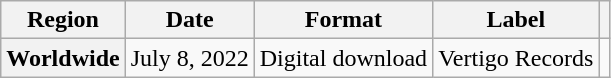<table class="wikitable plainrowheaders">
<tr>
<th scope="col">Region</th>
<th scope="col">Date</th>
<th scope="col">Format</th>
<th scope="col">Label</th>
<th scope="col"></th>
</tr>
<tr>
<th scope="row">Worldwide</th>
<td>July 8, 2022</td>
<td>Digital download</td>
<td>Vertigo Records</td>
<td align="center"><br></td>
</tr>
</table>
